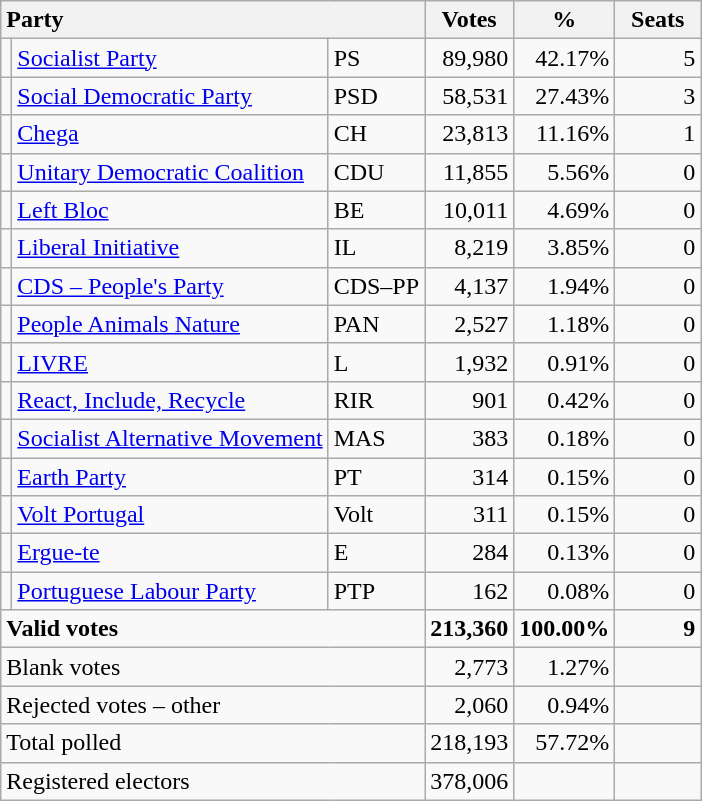<table class="wikitable" border="1" style="text-align:right;">
<tr>
<th style="text-align:left;" colspan=3>Party</th>
<th align=center width="50">Votes</th>
<th align=center width="50">%</th>
<th align=center width="50">Seats</th>
</tr>
<tr>
<td></td>
<td align=left><a href='#'>Socialist Party</a></td>
<td align=left>PS</td>
<td>89,980</td>
<td>42.17%</td>
<td>5</td>
</tr>
<tr>
<td></td>
<td align=left><a href='#'>Social Democratic Party</a></td>
<td align=left>PSD</td>
<td>58,531</td>
<td>27.43%</td>
<td>3</td>
</tr>
<tr>
<td></td>
<td align=left><a href='#'>Chega</a></td>
<td align=left>CH</td>
<td>23,813</td>
<td>11.16%</td>
<td>1</td>
</tr>
<tr>
<td></td>
<td align=left style="white-space: nowrap;"><a href='#'>Unitary Democratic Coalition</a></td>
<td align=left>CDU</td>
<td>11,855</td>
<td>5.56%</td>
<td>0</td>
</tr>
<tr>
<td></td>
<td align=left><a href='#'>Left Bloc</a></td>
<td align=left>BE</td>
<td>10,011</td>
<td>4.69%</td>
<td>0</td>
</tr>
<tr>
<td></td>
<td align=left><a href='#'>Liberal Initiative</a></td>
<td align=left>IL</td>
<td>8,219</td>
<td>3.85%</td>
<td>0</td>
</tr>
<tr>
<td></td>
<td align=left><a href='#'>CDS – People's Party</a></td>
<td align=left style="white-space: nowrap;">CDS–PP</td>
<td>4,137</td>
<td>1.94%</td>
<td>0</td>
</tr>
<tr>
<td></td>
<td align=left><a href='#'>People Animals Nature</a></td>
<td align=left>PAN</td>
<td>2,527</td>
<td>1.18%</td>
<td>0</td>
</tr>
<tr>
<td></td>
<td align=left><a href='#'>LIVRE</a></td>
<td align=left>L</td>
<td>1,932</td>
<td>0.91%</td>
<td>0</td>
</tr>
<tr>
<td></td>
<td align=left><a href='#'>React, Include, Recycle</a></td>
<td align=left>RIR</td>
<td>901</td>
<td>0.42%</td>
<td>0</td>
</tr>
<tr>
<td></td>
<td align=left><a href='#'>Socialist Alternative Movement</a></td>
<td align=left>MAS</td>
<td>383</td>
<td>0.18%</td>
<td>0</td>
</tr>
<tr>
<td></td>
<td align=left><a href='#'>Earth Party</a></td>
<td align=left>PT</td>
<td>314</td>
<td>0.15%</td>
<td>0</td>
</tr>
<tr>
<td></td>
<td align=left><a href='#'>Volt Portugal</a></td>
<td align=left>Volt</td>
<td>311</td>
<td>0.15%</td>
<td>0</td>
</tr>
<tr>
<td></td>
<td align=left><a href='#'>Ergue-te</a></td>
<td align=left>E</td>
<td>284</td>
<td>0.13%</td>
<td>0</td>
</tr>
<tr>
<td></td>
<td align=left><a href='#'>Portuguese Labour Party</a></td>
<td align=left>PTP</td>
<td>162</td>
<td>0.08%</td>
<td>0</td>
</tr>
<tr style="font-weight:bold">
<td align=left colspan=3>Valid votes</td>
<td>213,360</td>
<td>100.00%</td>
<td>9</td>
</tr>
<tr>
<td align=left colspan=3>Blank votes</td>
<td>2,773</td>
<td>1.27%</td>
<td></td>
</tr>
<tr>
<td align=left colspan=3>Rejected votes – other</td>
<td>2,060</td>
<td>0.94%</td>
<td></td>
</tr>
<tr>
<td align=left colspan=3>Total polled</td>
<td>218,193</td>
<td>57.72%</td>
<td></td>
</tr>
<tr>
<td align=left colspan=3>Registered electors</td>
<td>378,006</td>
<td></td>
<td></td>
</tr>
</table>
